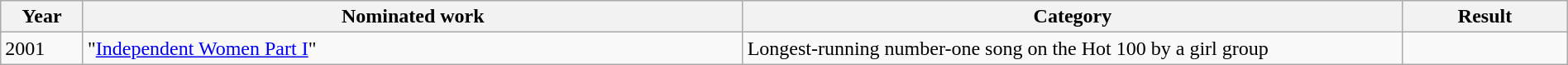<table class="wikitable" width="100%">
<tr>
<th width="5%">Year</th>
<th width="40%">Nominated work</th>
<th width="40%">Category</th>
<th width="10%">Result</th>
</tr>
<tr>
<td>2001</td>
<td>"<a href='#'>Independent Women Part I</a>"</td>
<td>Longest-running number-one song on the Hot 100 by a girl group</td>
<td></td>
</tr>
</table>
